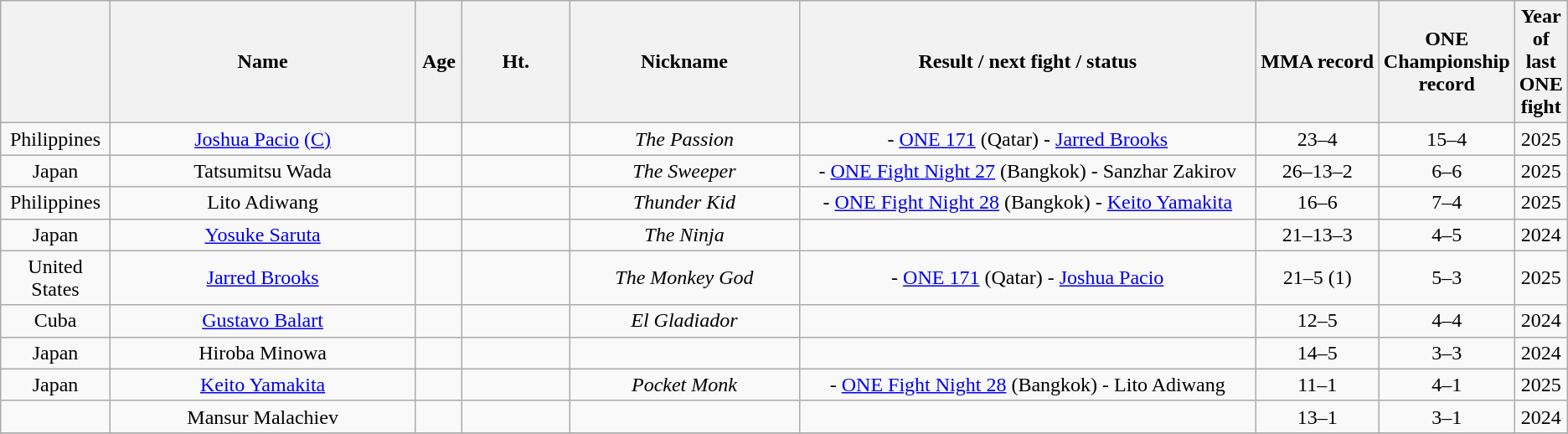<table class="wikitable sortable" style="text-align:center">
<tr>
<th width=7%></th>
<th width=20%>Name</th>
<th width=3%>Age</th>
<th width=7%>Ht.</th>
<th width=15%>Nickname</th>
<th width=30%>Result / next fight / status</th>
<th width=8%>MMA record</th>
<th width=8%>ONE Championship record</th>
<th width=8%>Year of last ONE fight</th>
</tr>
<tr style="display:none;">
<td>!a</td>
<td>!a</td>
<td>!a</td>
<td>-9999</td>
</tr>
<tr>
<td><span>Philippines</span></td>
<td><a href='#'>Joshua Pacio</a> <a href='#'>(C)</a></td>
<td></td>
<td></td>
<td><em>The Passion</em></td>
<td> - <a href='#'>ONE 171</a> (Qatar) - <a href='#'>Jarred Brooks</a></td>
<td>23–4</td>
<td>15–4</td>
<td>2025</td>
</tr>
<tr>
<td><span>Japan</span></td>
<td>Tatsumitsu Wada</td>
<td></td>
<td></td>
<td><em>The Sweeper</em></td>
<td> - <a href='#'>ONE Fight Night 27</a> (Bangkok) - Sanzhar Zakirov</td>
<td>26–13–2</td>
<td>6–6</td>
<td>2025</td>
</tr>
<tr>
<td><span>Philippines</span></td>
<td>Lito Adiwang</td>
<td></td>
<td></td>
<td><em>Thunder Kid</em></td>
<td> - <a href='#'>ONE Fight Night 28</a> (Bangkok) - <a href='#'>Keito Yamakita</a></td>
<td>16–6</td>
<td>7–4</td>
<td>2025</td>
</tr>
<tr>
<td><span>Japan</span></td>
<td><a href='#'>Yosuke Saruta</a></td>
<td></td>
<td></td>
<td><em>The Ninja</em></td>
<td></td>
<td>21–13–3</td>
<td>4–5</td>
<td>2024</td>
</tr>
<tr>
<td><span>United States</span></td>
<td><a href='#'>Jarred Brooks</a></td>
<td></td>
<td></td>
<td><em>The Monkey God</em></td>
<td> - <a href='#'>ONE 171</a> (Qatar) - <a href='#'>Joshua Pacio</a></td>
<td>21–5 (1)</td>
<td>5–3</td>
<td>2025</td>
</tr>
<tr>
<td><span>Cuba</span></td>
<td><a href='#'>Gustavo Balart</a></td>
<td></td>
<td></td>
<td><em>El Gladiador</em></td>
<td></td>
<td>12–5</td>
<td>4–4</td>
<td>2024</td>
</tr>
<tr>
<td><span>Japan</span></td>
<td>Hiroba Minowa</td>
<td></td>
<td></td>
<td></td>
<td></td>
<td>14–5</td>
<td>3–3</td>
<td>2024</td>
</tr>
<tr>
<td><span>Japan</span></td>
<td><a href='#'>Keito Yamakita</a></td>
<td></td>
<td></td>
<td><em>Pocket Monk</em></td>
<td> - <a href='#'>ONE Fight Night 28</a> (Bangkok) - Lito Adiwang</td>
<td>11–1</td>
<td>4–1</td>
<td>2025</td>
</tr>
<tr>
<td></td>
<td>Mansur Malachiev</td>
<td></td>
<td></td>
<td></td>
<td></td>
<td>13–1</td>
<td>3–1</td>
<td>2024</td>
</tr>
<tr>
</tr>
</table>
